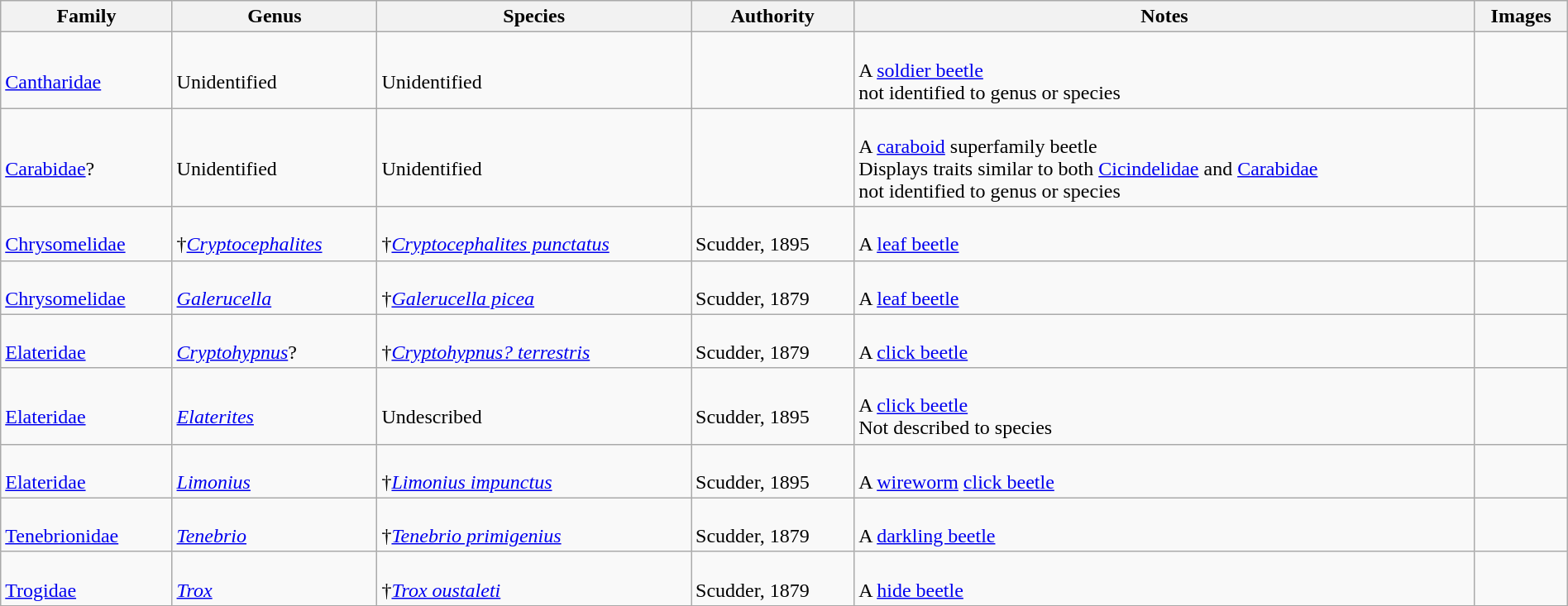<table class="wikitable sortable"  style="margin:auto; width:100%;">
<tr>
<th>Family</th>
<th>Genus</th>
<th>Species</th>
<th>Authority</th>
<th>Notes</th>
<th>Images</th>
</tr>
<tr>
<td><br><a href='#'>Cantharidae</a></td>
<td><br>Unidentified</td>
<td><br>Unidentified</td>
<td></td>
<td><br>A <a href='#'>soldier beetle</a><br> not identified to genus or species</td>
<td></td>
</tr>
<tr>
<td><br><a href='#'>Carabidae</a>?</td>
<td><br>Unidentified</td>
<td><br>Unidentified</td>
<td></td>
<td><br>A <a href='#'>caraboid</a> superfamily beetle<br>Displays traits similar to both <a href='#'>Cicindelidae</a> and <a href='#'>Carabidae</a><br> not identified to genus or species</td>
<td></td>
</tr>
<tr>
<td><br><a href='#'>Chrysomelidae</a></td>
<td><br>†<em><a href='#'>Cryptocephalites</a></em></td>
<td><br>†<em><a href='#'>Cryptocephalites punctatus</a></em></td>
<td><br>Scudder, 1895</td>
<td><br>A <a href='#'>leaf beetle</a></td>
<td><br></td>
</tr>
<tr>
<td><br><a href='#'>Chrysomelidae</a></td>
<td><br><em><a href='#'>Galerucella</a></em></td>
<td><br>†<em><a href='#'>Galerucella picea</a></em></td>
<td><br>Scudder, 1879</td>
<td><br>A <a href='#'>leaf beetle</a></td>
<td><br></td>
</tr>
<tr>
<td><br><a href='#'>Elateridae</a></td>
<td><br><em><a href='#'>Cryptohypnus</a></em>?</td>
<td><br>†<em><a href='#'>Cryptohypnus? terrestris</a></em></td>
<td><br>Scudder, 1879</td>
<td><br>A <a href='#'>click beetle</a></td>
<td><br></td>
</tr>
<tr>
<td><br><a href='#'>Elateridae</a></td>
<td><br><em><a href='#'>Elaterites</a></em></td>
<td><br>Undescribed</td>
<td><br>Scudder, 1895</td>
<td><br>A <a href='#'>click beetle</a> <br> Not described to species</td>
<td><br></td>
</tr>
<tr>
<td><br><a href='#'>Elateridae</a></td>
<td><br><em><a href='#'>Limonius</a></em></td>
<td><br>†<em><a href='#'>Limonius impunctus</a></em></td>
<td><br>Scudder, 1895</td>
<td><br>A <a href='#'>wireworm</a> <a href='#'>click beetle</a></td>
<td><br></td>
</tr>
<tr>
<td><br><a href='#'>Tenebrionidae</a></td>
<td><br><em><a href='#'>Tenebrio</a></em></td>
<td><br>†<em><a href='#'>Tenebrio primigenius</a></em></td>
<td><br>Scudder, 1879</td>
<td><br>A <a href='#'>darkling beetle</a></td>
<td><br></td>
</tr>
<tr>
<td><br><a href='#'>Trogidae</a></td>
<td><br><em><a href='#'>Trox</a></em></td>
<td><br>†<em><a href='#'>Trox oustaleti</a></em></td>
<td><br>Scudder, 1879</td>
<td><br>A <a href='#'>hide beetle</a></td>
<td><br></td>
</tr>
<tr>
</tr>
</table>
